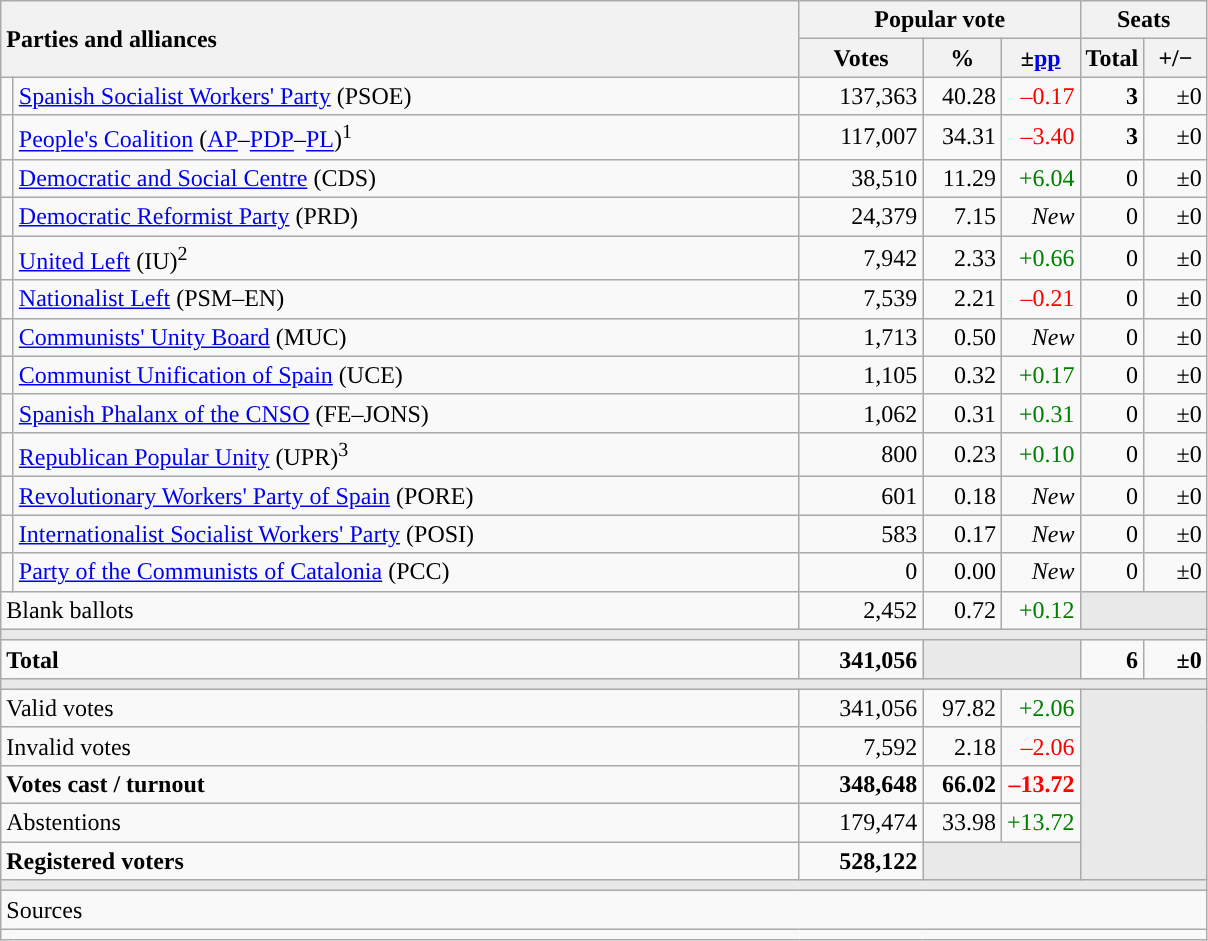<table class="wikitable" style="text-align:right;">
<tr>
<th style="text-align:left;" rowspan="2" colspan="2" width="525">Parties and alliances</th>
<th colspan="3">Popular vote</th>
<th colspan="2">Seats</th>
</tr>
<tr>
<th width="75">Votes</th>
<th width="45">%</th>
<th width="45">±<a href='#'>pp</a></th>
<th width="35">Total</th>
<th width="35">+/−</th>
</tr>
<tr>
<td width="1" style="color:inherit;background:"></td>
<td align="left"><a href='#'>Spanish Socialist Workers' Party</a> (PSOE)</td>
<td>137,363</td>
<td>40.28</td>
<td style="color:red;">–0.17</td>
<td><strong>3</strong></td>
<td>±0</td>
</tr>
<tr>
<td style="color:inherit;background:"></td>
<td align="left"><a href='#'>People's Coalition</a> (<a href='#'>AP</a>–<a href='#'>PDP</a>–<a href='#'>PL</a>)<sup>1</sup></td>
<td>117,007</td>
<td>34.31</td>
<td style="color:red;">–3.40</td>
<td><strong>3</strong></td>
<td>±0</td>
</tr>
<tr>
<td style="color:inherit;background:"></td>
<td align="left"><a href='#'>Democratic and Social Centre</a> (CDS)</td>
<td>38,510</td>
<td>11.29</td>
<td style="color:green;">+6.04</td>
<td>0</td>
<td>±0</td>
</tr>
<tr>
<td style="color:inherit;background:"></td>
<td align="left"><a href='#'>Democratic Reformist Party</a> (PRD)</td>
<td>24,379</td>
<td>7.15</td>
<td><em>New</em></td>
<td>0</td>
<td>±0</td>
</tr>
<tr>
<td style="color:inherit;background:"></td>
<td align="left"><a href='#'>United Left</a> (IU)<sup>2</sup></td>
<td>7,942</td>
<td>2.33</td>
<td style="color:green;">+0.66</td>
<td>0</td>
<td>±0</td>
</tr>
<tr>
<td style="color:inherit;background:"></td>
<td align="left"><a href='#'>Nationalist Left</a> (PSM–EN)</td>
<td>7,539</td>
<td>2.21</td>
<td style="color:red;">–0.21</td>
<td>0</td>
<td>±0</td>
</tr>
<tr>
<td style="color:inherit;background:"></td>
<td align="left"><a href='#'>Communists' Unity Board</a> (MUC)</td>
<td>1,713</td>
<td>0.50</td>
<td><em>New</em></td>
<td>0</td>
<td>±0</td>
</tr>
<tr>
<td style="color:inherit;background:"></td>
<td align="left"><a href='#'>Communist Unification of Spain</a> (UCE)</td>
<td>1,105</td>
<td>0.32</td>
<td style="color:green;">+0.17</td>
<td>0</td>
<td>±0</td>
</tr>
<tr>
<td style="color:inherit;background:"></td>
<td align="left"><a href='#'>Spanish Phalanx of the CNSO</a> (FE–JONS)</td>
<td>1,062</td>
<td>0.31</td>
<td style="color:green;">+0.31</td>
<td>0</td>
<td>±0</td>
</tr>
<tr>
<td style="color:inherit;background:"></td>
<td align="left"><a href='#'>Republican Popular Unity</a> (UPR)<sup>3</sup></td>
<td>800</td>
<td>0.23</td>
<td style="color:green;">+0.10</td>
<td>0</td>
<td>±0</td>
</tr>
<tr>
<td style="color:inherit;background:"></td>
<td align="left"><a href='#'>Revolutionary Workers' Party of Spain</a> (PORE)</td>
<td>601</td>
<td>0.18</td>
<td><em>New</em></td>
<td>0</td>
<td>±0</td>
</tr>
<tr>
<td style="color:inherit;background:"></td>
<td align="left"><a href='#'>Internationalist Socialist Workers' Party</a> (POSI)</td>
<td>583</td>
<td>0.17</td>
<td><em>New</em></td>
<td>0</td>
<td>±0</td>
</tr>
<tr>
<td style="color:inherit;background:"></td>
<td align="left"><a href='#'>Party of the Communists of Catalonia</a> (PCC)</td>
<td>0</td>
<td>0.00</td>
<td><em>New</em></td>
<td>0</td>
<td>±0</td>
</tr>
<tr>
<td align="left" colspan="2">Blank ballots</td>
<td>2,452</td>
<td>0.72</td>
<td style="color:green;">+0.12</td>
<td bgcolor="#E9E9E9" colspan="2"></td>
</tr>
<tr>
<td colspan="7" bgcolor="#E9E9E9"></td>
</tr>
<tr style="font-weight:bold;">
<td align="left" colspan="2">Total</td>
<td>341,056</td>
<td bgcolor="#E9E9E9" colspan="2"></td>
<td>6</td>
<td>±0</td>
</tr>
<tr>
<td colspan="7" bgcolor="#E9E9E9"></td>
</tr>
<tr>
<td align="left" colspan="2">Valid votes</td>
<td>341,056</td>
<td>97.82</td>
<td style="color:green;">+2.06</td>
<td bgcolor="#E9E9E9" colspan="2" rowspan="5"></td>
</tr>
<tr>
<td align="left" colspan="2">Invalid votes</td>
<td>7,592</td>
<td>2.18</td>
<td style="color:red;">–2.06</td>
</tr>
<tr style="font-weight:bold;">
<td align="left" colspan="2">Votes cast / turnout</td>
<td>348,648</td>
<td>66.02</td>
<td style="color:red;">–13.72</td>
</tr>
<tr>
<td align="left" colspan="2">Abstentions</td>
<td>179,474</td>
<td>33.98</td>
<td style="color:green;">+13.72</td>
</tr>
<tr style="font-weight:bold;">
<td align="left" colspan="2">Registered voters</td>
<td>528,122</td>
<td bgcolor="#E9E9E9" colspan="2"></td>
</tr>
<tr>
<td colspan="7" bgcolor="#E9E9E9"></td>
</tr>
<tr>
<td align="left" colspan="7">Sources</td>
</tr>
<tr>
<td colspan="7" style="text-align:left; max-width:790px;"></td>
</tr>
</table>
